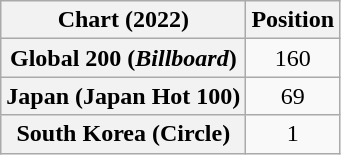<table class="wikitable sortable plainrowheaders" style="text-align:center">
<tr>
<th scope="col">Chart (2022)</th>
<th scope="col">Position</th>
</tr>
<tr>
<th scope="row">Global 200 (<em>Billboard</em>)</th>
<td>160</td>
</tr>
<tr>
<th scope="row">Japan (Japan Hot 100)</th>
<td>69</td>
</tr>
<tr>
<th scope="row">South Korea (Circle)</th>
<td>1</td>
</tr>
</table>
